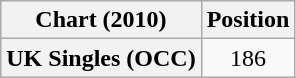<table class="wikitable plainrowheaders" style="text-align:center">
<tr>
<th scope="col">Chart (2010)</th>
<th scope="col">Position</th>
</tr>
<tr>
<th scope="row">UK Singles (OCC)</th>
<td>186</td>
</tr>
</table>
